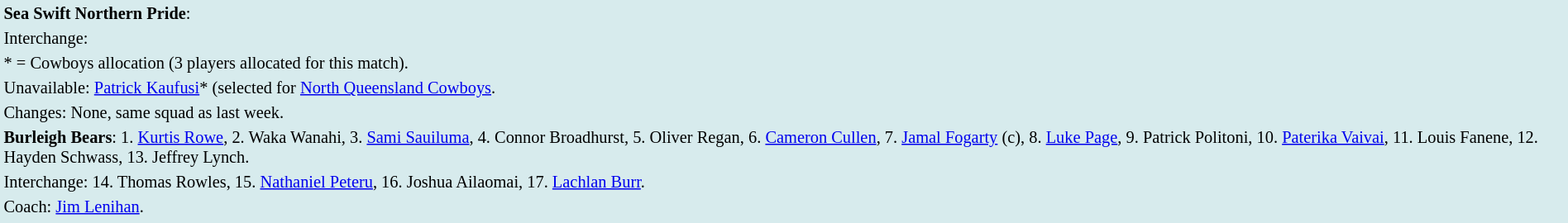<table style="background:#d7ebed; font-size:85%; width:100%;">
<tr>
<td><strong>Sea Swift Northern Pride</strong>:             </td>
</tr>
<tr>
<td>Interchange:    </td>
</tr>
<tr>
<td>* = Cowboys allocation (3 players allocated for this match).</td>
</tr>
<tr>
<td>Unavailable: <a href='#'>Patrick Kaufusi</a>* (selected for <a href='#'>North Queensland Cowboys</a>.</td>
</tr>
<tr>
<td>Changes: None, same squad as last week.</td>
</tr>
<tr>
<td><strong>Burleigh Bears</strong>: 1. <a href='#'>Kurtis Rowe</a>, 2. Waka Wanahi, 3. <a href='#'>Sami Sauiluma</a>, 4. Connor Broadhurst, 5. Oliver Regan, 6. <a href='#'>Cameron Cullen</a>, 7. <a href='#'>Jamal Fogarty</a> (c), 8. <a href='#'>Luke Page</a>, 9. Patrick Politoni, 10. <a href='#'>Paterika Vaivai</a>, 11. Louis Fanene, 12. Hayden Schwass, 13. Jeffrey Lynch.</td>
</tr>
<tr>
<td>Interchange: 14. Thomas Rowles, 15. <a href='#'>Nathaniel Peteru</a>, 16. Joshua Ailaomai, 17. <a href='#'>Lachlan Burr</a>.</td>
</tr>
<tr>
<td>Coach: <a href='#'>Jim Lenihan</a>.</td>
</tr>
<tr>
</tr>
</table>
